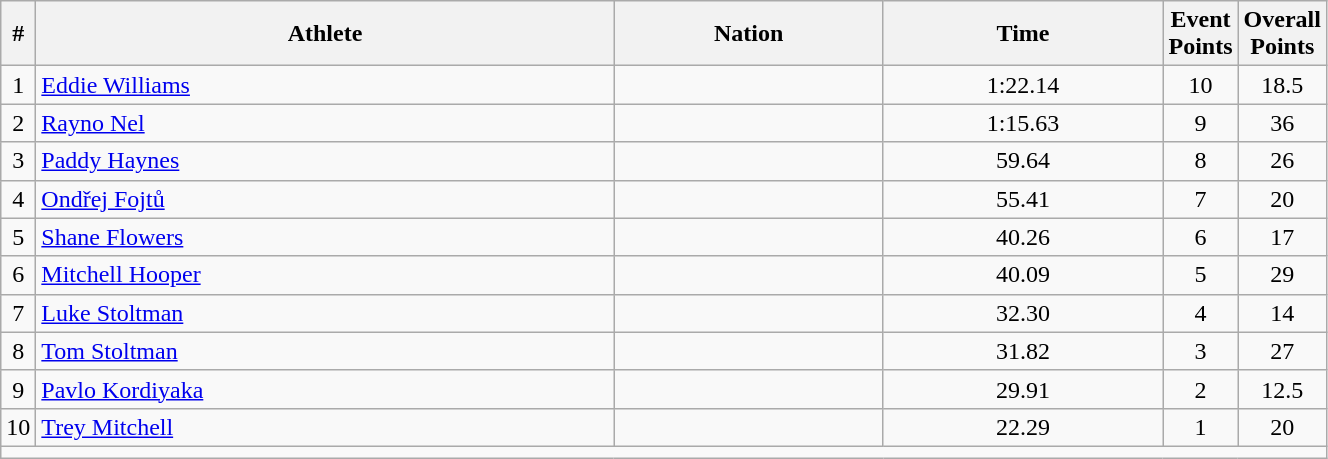<table class="wikitable sortable" style="text-align:center;width: 70%;">
<tr>
<th scope="col" style="width: 10px;">#</th>
<th scope="col">Athlete</th>
<th scope="col">Nation</th>
<th scope="col">Time</th>
<th scope="col" style="width: 10px;">Event Points</th>
<th scope="col" style="width: 10px;">Overall Points</th>
</tr>
<tr>
<td>1</td>
<td align="left"><a href='#'>Eddie Williams</a></td>
<td align="left"></td>
<td>1:22.14</td>
<td>10</td>
<td>18.5</td>
</tr>
<tr>
<td>2</td>
<td align="left"><a href='#'>Rayno Nel</a></td>
<td align="left"></td>
<td>1:15.63</td>
<td>9</td>
<td>36</td>
</tr>
<tr>
<td>3</td>
<td align="left"><a href='#'>Paddy Haynes</a></td>
<td align="left"></td>
<td>59.64</td>
<td>8</td>
<td>26</td>
</tr>
<tr>
<td>4</td>
<td align="left"><a href='#'>Ondřej Fojtů</a></td>
<td align="left"></td>
<td>55.41</td>
<td>7</td>
<td>20</td>
</tr>
<tr>
<td>5</td>
<td align="left"><a href='#'>Shane Flowers</a></td>
<td align="left"></td>
<td>40.26</td>
<td>6</td>
<td>17</td>
</tr>
<tr>
<td>6</td>
<td align="left"><a href='#'>Mitchell Hooper</a></td>
<td align="left"></td>
<td>40.09</td>
<td>5</td>
<td>29</td>
</tr>
<tr>
<td>7</td>
<td align="left"><a href='#'>Luke Stoltman</a></td>
<td align="left"></td>
<td>32.30</td>
<td>4</td>
<td>14</td>
</tr>
<tr>
<td>8</td>
<td align="left"><a href='#'>Tom Stoltman</a></td>
<td align="left"></td>
<td>31.82</td>
<td>3</td>
<td>27</td>
</tr>
<tr>
<td>9</td>
<td align="left"><a href='#'>Pavlo Kordiyaka</a></td>
<td align="left"></td>
<td>29.91</td>
<td>2</td>
<td>12.5</td>
</tr>
<tr>
<td>10</td>
<td align="left"><a href='#'>Trey Mitchell</a></td>
<td align="left"></td>
<td>22.29</td>
<td>1</td>
<td>20</td>
</tr>
<tr class="sortbottom">
<td colspan="6"></td>
</tr>
</table>
